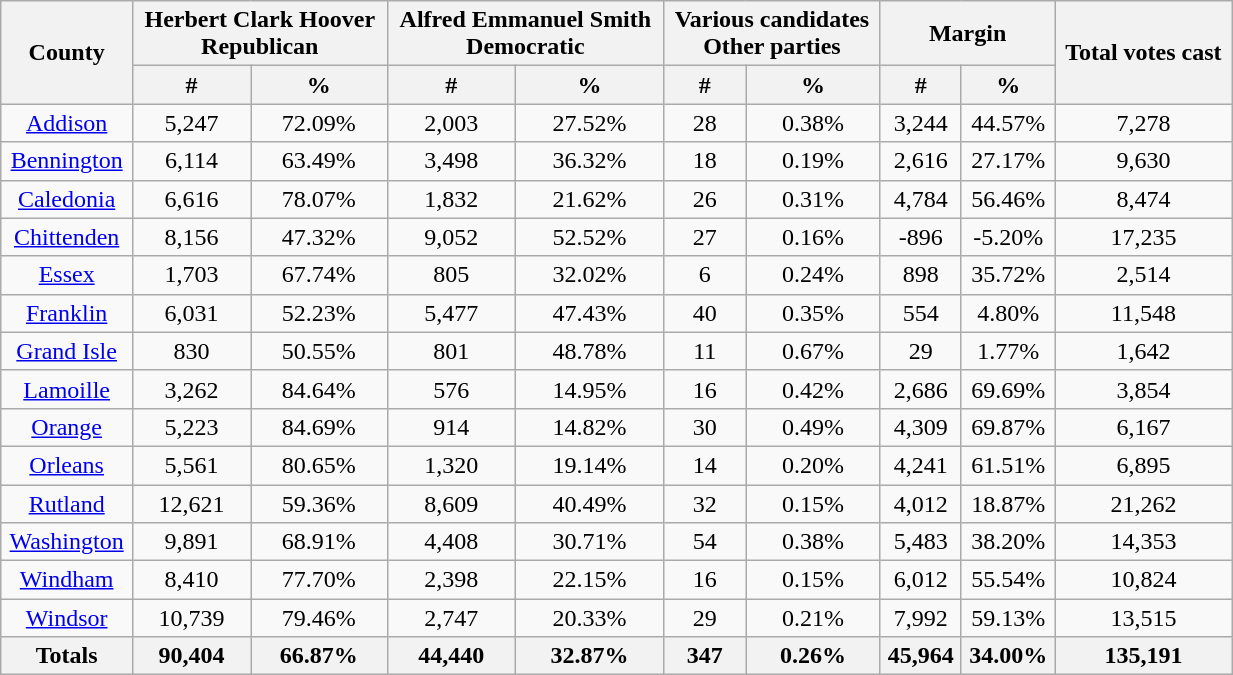<table width="65%"  class="wikitable sortable" style="text-align:center">
<tr>
<th colspan="1" rowspan="2">County</th>
<th style="text-align:center;" colspan="2">Herbert Clark Hoover<br>Republican</th>
<th style="text-align:center;" colspan="2">Alfred Emmanuel Smith<br>Democratic</th>
<th style="text-align:center;" colspan="2">Various candidates<br>Other parties</th>
<th style="text-align:center;" colspan="2">Margin</th>
<th colspan="1" rowspan="2" style="text-align:center;">Total votes cast</th>
</tr>
<tr>
<th style="text-align:center;" data-sort-type="number">#</th>
<th style="text-align:center;" data-sort-type="number">%</th>
<th style="text-align:center;" data-sort-type="number">#</th>
<th style="text-align:center;" data-sort-type="number">%</th>
<th style="text-align:center;" data-sort-type="number">#</th>
<th style="text-align:center;" data-sort-type="number">%</th>
<th style="text-align:center;" data-sort-type="number">#</th>
<th style="text-align:center;" data-sort-type="number">%</th>
</tr>
<tr style="text-align:center;">
<td><a href='#'>Addison</a></td>
<td>5,247</td>
<td>72.09%</td>
<td>2,003</td>
<td>27.52%</td>
<td>28</td>
<td>0.38%</td>
<td>3,244</td>
<td>44.57%</td>
<td>7,278</td>
</tr>
<tr style="text-align:center;">
<td><a href='#'>Bennington</a></td>
<td>6,114</td>
<td>63.49%</td>
<td>3,498</td>
<td>36.32%</td>
<td>18</td>
<td>0.19%</td>
<td>2,616</td>
<td>27.17%</td>
<td>9,630</td>
</tr>
<tr style="text-align:center;">
<td><a href='#'>Caledonia</a></td>
<td>6,616</td>
<td>78.07%</td>
<td>1,832</td>
<td>21.62%</td>
<td>26</td>
<td>0.31%</td>
<td>4,784</td>
<td>56.46%</td>
<td>8,474</td>
</tr>
<tr style="text-align:center;">
<td><a href='#'>Chittenden</a></td>
<td>8,156</td>
<td>47.32%</td>
<td>9,052</td>
<td>52.52%</td>
<td>27</td>
<td>0.16%</td>
<td>-896</td>
<td>-5.20%</td>
<td>17,235</td>
</tr>
<tr style="text-align:center;">
<td><a href='#'>Essex</a></td>
<td>1,703</td>
<td>67.74%</td>
<td>805</td>
<td>32.02%</td>
<td>6</td>
<td>0.24%</td>
<td>898</td>
<td>35.72%</td>
<td>2,514</td>
</tr>
<tr style="text-align:center;">
<td><a href='#'>Franklin</a></td>
<td>6,031</td>
<td>52.23%</td>
<td>5,477</td>
<td>47.43%</td>
<td>40</td>
<td>0.35%</td>
<td>554</td>
<td>4.80%</td>
<td>11,548</td>
</tr>
<tr style="text-align:center;">
<td><a href='#'>Grand Isle</a></td>
<td>830</td>
<td>50.55%</td>
<td>801</td>
<td>48.78%</td>
<td>11</td>
<td>0.67%</td>
<td>29</td>
<td>1.77%</td>
<td>1,642</td>
</tr>
<tr style="text-align:center;">
<td><a href='#'>Lamoille</a></td>
<td>3,262</td>
<td>84.64%</td>
<td>576</td>
<td>14.95%</td>
<td>16</td>
<td>0.42%</td>
<td>2,686</td>
<td>69.69%</td>
<td>3,854</td>
</tr>
<tr style="text-align:center;">
<td><a href='#'>Orange</a></td>
<td>5,223</td>
<td>84.69%</td>
<td>914</td>
<td>14.82%</td>
<td>30</td>
<td>0.49%</td>
<td>4,309</td>
<td>69.87%</td>
<td>6,167</td>
</tr>
<tr style="text-align:center;">
<td><a href='#'>Orleans</a></td>
<td>5,561</td>
<td>80.65%</td>
<td>1,320</td>
<td>19.14%</td>
<td>14</td>
<td>0.20%</td>
<td>4,241</td>
<td>61.51%</td>
<td>6,895</td>
</tr>
<tr style="text-align:center;">
<td><a href='#'>Rutland</a></td>
<td>12,621</td>
<td>59.36%</td>
<td>8,609</td>
<td>40.49%</td>
<td>32</td>
<td>0.15%</td>
<td>4,012</td>
<td>18.87%</td>
<td>21,262</td>
</tr>
<tr style="text-align:center;">
<td><a href='#'>Washington</a></td>
<td>9,891</td>
<td>68.91%</td>
<td>4,408</td>
<td>30.71%</td>
<td>54</td>
<td>0.38%</td>
<td>5,483</td>
<td>38.20%</td>
<td>14,353</td>
</tr>
<tr style="text-align:center;">
<td><a href='#'>Windham</a></td>
<td>8,410</td>
<td>77.70%</td>
<td>2,398</td>
<td>22.15%</td>
<td>16</td>
<td>0.15%</td>
<td>6,012</td>
<td>55.54%</td>
<td>10,824</td>
</tr>
<tr style="text-align:center;">
<td><a href='#'>Windsor</a></td>
<td>10,739</td>
<td>79.46%</td>
<td>2,747</td>
<td>20.33%</td>
<td>29</td>
<td>0.21%</td>
<td>7,992</td>
<td>59.13%</td>
<td>13,515</td>
</tr>
<tr style="text-align:center;">
<th>Totals</th>
<th>90,404</th>
<th>66.87%</th>
<th>44,440</th>
<th>32.87%</th>
<th>347</th>
<th>0.26%</th>
<th>45,964</th>
<th>34.00%</th>
<th>135,191</th>
</tr>
</table>
